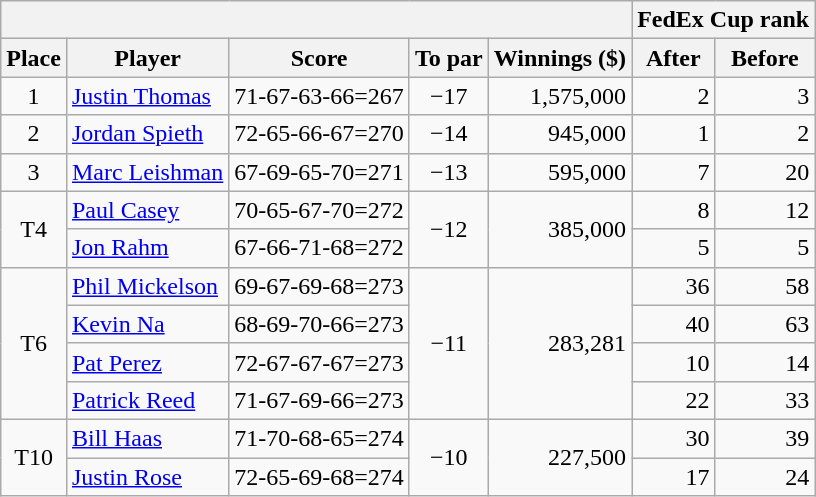<table class=wikitable>
<tr>
<th colspan=5></th>
<th colspan=2>FedEx Cup rank</th>
</tr>
<tr>
<th>Place</th>
<th>Player</th>
<th>Score</th>
<th>To par</th>
<th>Winnings ($)</th>
<th>After</th>
<th>Before</th>
</tr>
<tr>
<td align=center>1</td>
<td> <a href='#'>Justin Thomas</a></td>
<td>71-67-63-66=267</td>
<td align=center>−17</td>
<td align=right>1,575,000</td>
<td align=right>2</td>
<td align=right>3</td>
</tr>
<tr>
<td align=center>2</td>
<td> <a href='#'>Jordan Spieth</a></td>
<td>72-65-66-67=270</td>
<td align=center>−14</td>
<td align=right>945,000</td>
<td align=right>1</td>
<td align=right>2</td>
</tr>
<tr>
<td align=center>3</td>
<td> <a href='#'>Marc Leishman</a></td>
<td>67-69-65-70=271</td>
<td align=center>−13</td>
<td align=right>595,000</td>
<td align=right>7</td>
<td align=right>20</td>
</tr>
<tr>
<td rowspan=2 align=center>T4</td>
<td> <a href='#'>Paul Casey</a></td>
<td>70-65-67-70=272</td>
<td rowspan=2 align=center>−12</td>
<td rowspan=2 align=right>385,000</td>
<td align=right>8</td>
<td align=right>12</td>
</tr>
<tr>
<td> <a href='#'>Jon Rahm</a></td>
<td>67-66-71-68=272</td>
<td align=right>5</td>
<td align=right>5</td>
</tr>
<tr>
<td rowspan=4 align=center>T6</td>
<td> <a href='#'>Phil Mickelson</a></td>
<td>69-67-69-68=273</td>
<td rowspan=4 align=center>−11</td>
<td rowspan=4 align=right>283,281</td>
<td align=right>36</td>
<td align=right>58</td>
</tr>
<tr>
<td> <a href='#'>Kevin Na</a></td>
<td>68-69-70-66=273</td>
<td align=right>40</td>
<td align=right>63</td>
</tr>
<tr>
<td> <a href='#'>Pat Perez</a></td>
<td>72-67-67-67=273</td>
<td align=right>10</td>
<td align=right>14</td>
</tr>
<tr>
<td> <a href='#'>Patrick Reed</a></td>
<td>71-67-69-66=273</td>
<td align=right>22</td>
<td align=right>33</td>
</tr>
<tr>
<td rowspan=2 align=center>T10</td>
<td> <a href='#'>Bill Haas</a></td>
<td>71-70-68-65=274</td>
<td rowspan=2 align=center>−10</td>
<td rowspan=2 align=right>227,500</td>
<td align=right>30</td>
<td align=right>39</td>
</tr>
<tr>
<td> <a href='#'>Justin Rose</a></td>
<td>72-65-69-68=274</td>
<td align=right>17</td>
<td align=right>24</td>
</tr>
</table>
